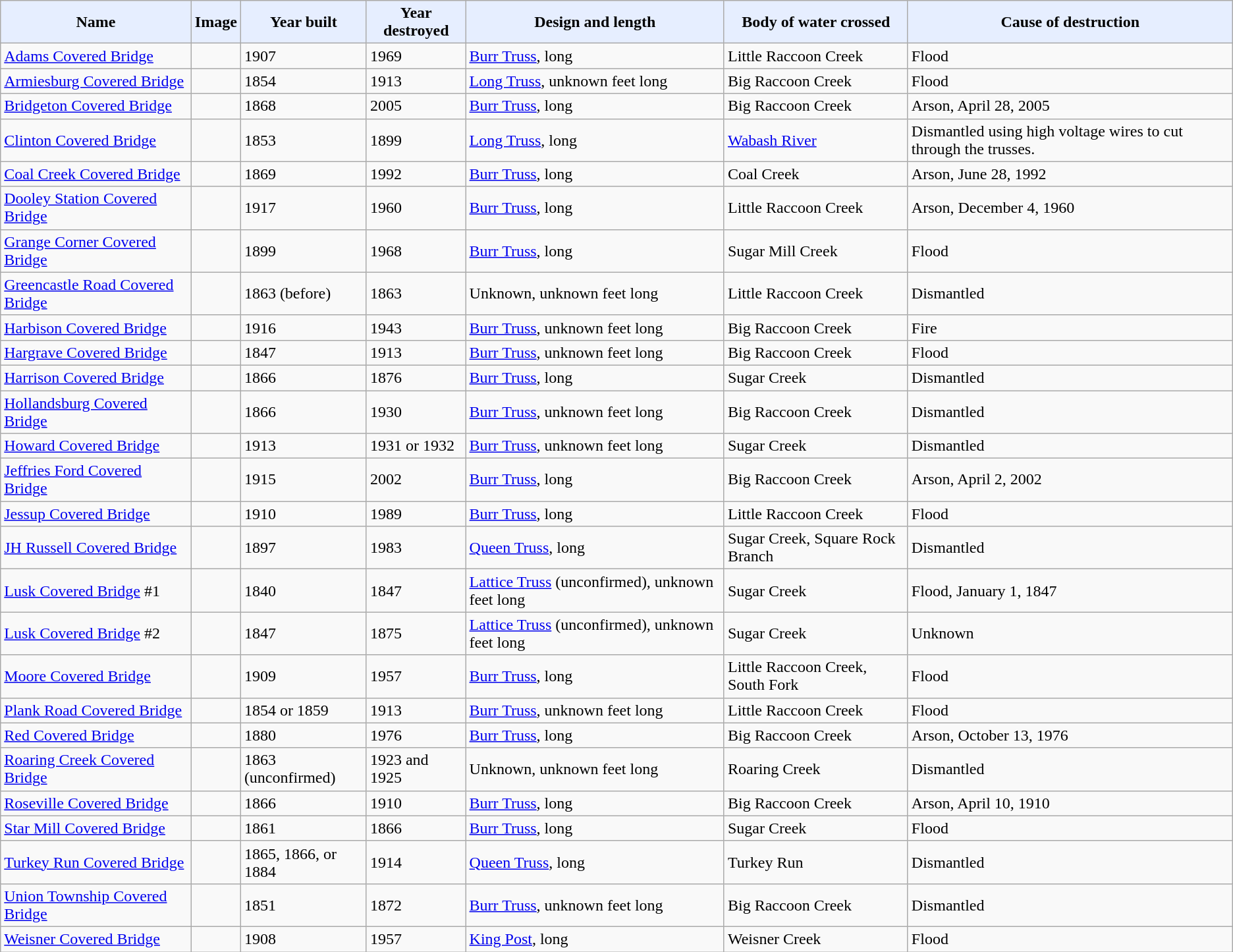<table class="wikitable sortable">
<tr>
<th style="background: #e6eeFF;">Name</th>
<th style="background: #e6eeFF;" class=unsortable>Image</th>
<th style="background: #e6eeFF;">Year built</th>
<th style="background: #e6eeFF;">Year destroyed</th>
<th style="background: #e6eeFF;">Design and length</th>
<th style="background: #e6eeFF;">Body of water crossed</th>
<th style="background: #e6eeFF;">Cause of destruction</th>
</tr>
<tr>
<td><a href='#'>Adams Covered Bridge</a></td>
<td></td>
<td>1907</td>
<td>1969</td>
<td> <a href='#'>Burr Truss</a>,  long</td>
<td>Little Raccoon Creek</td>
<td>Flood</td>
</tr>
<tr>
<td><a href='#'>Armiesburg Covered Bridge</a></td>
<td></td>
<td>1854</td>
<td>1913</td>
<td> <a href='#'>Long Truss</a>, unknown feet long</td>
<td>Big Raccoon Creek</td>
<td>Flood</td>
</tr>
<tr>
<td><a href='#'>Bridgeton Covered Bridge</a></td>
<td></td>
<td>1868</td>
<td>2005</td>
<td> <a href='#'>Burr Truss</a>,  long</td>
<td>Big Raccoon Creek</td>
<td>Arson, April 28, 2005</td>
</tr>
<tr>
<td><a href='#'>Clinton Covered Bridge</a></td>
<td></td>
<td>1853</td>
<td>1899</td>
<td> <a href='#'>Long Truss</a>,  long</td>
<td><a href='#'>Wabash River</a></td>
<td>Dismantled using high voltage wires to cut through the trusses.</td>
</tr>
<tr>
<td><a href='#'>Coal Creek Covered Bridge</a></td>
<td></td>
<td>1869</td>
<td>1992</td>
<td> <a href='#'>Burr Truss</a>,  long</td>
<td>Coal Creek</td>
<td>Arson, June 28, 1992</td>
</tr>
<tr>
<td><a href='#'>Dooley Station Covered Bridge</a></td>
<td></td>
<td>1917</td>
<td>1960</td>
<td> <a href='#'>Burr Truss</a>,  long</td>
<td>Little Raccoon Creek</td>
<td>Arson, December 4, 1960</td>
</tr>
<tr>
<td><a href='#'>Grange Corner Covered Bridge</a></td>
<td></td>
<td>1899</td>
<td>1968</td>
<td> <a href='#'>Burr Truss</a>,  long</td>
<td>Sugar Mill Creek</td>
<td>Flood</td>
</tr>
<tr>
<td><a href='#'>Greencastle Road Covered Bridge</a></td>
<td></td>
<td>1863 (before)</td>
<td>1863</td>
<td> Unknown, unknown feet long</td>
<td>Little Raccoon Creek</td>
<td>Dismantled</td>
</tr>
<tr>
<td><a href='#'>Harbison Covered Bridge</a></td>
<td></td>
<td>1916</td>
<td>1943</td>
<td> <a href='#'>Burr Truss</a>, unknown feet long</td>
<td>Big Raccoon Creek</td>
<td>Fire</td>
</tr>
<tr>
<td><a href='#'>Hargrave Covered Bridge</a></td>
<td></td>
<td>1847</td>
<td>1913</td>
<td> <a href='#'>Burr Truss</a>, unknown feet long</td>
<td>Big Raccoon Creek</td>
<td>Flood</td>
</tr>
<tr>
<td><a href='#'>Harrison Covered Bridge</a></td>
<td></td>
<td>1866</td>
<td>1876</td>
<td> <a href='#'>Burr Truss</a>,  long</td>
<td>Sugar Creek</td>
<td>Dismantled</td>
</tr>
<tr>
<td><a href='#'>Hollandsburg Covered Bridge</a></td>
<td></td>
<td>1866</td>
<td>1930</td>
<td> <a href='#'>Burr Truss</a>, unknown feet long</td>
<td>Big Raccoon Creek</td>
<td>Dismantled</td>
</tr>
<tr>
<td><a href='#'>Howard Covered Bridge</a></td>
<td></td>
<td>1913</td>
<td>1931 or 1932</td>
<td> <a href='#'>Burr Truss</a>, unknown feet long</td>
<td>Sugar Creek</td>
<td>Dismantled</td>
</tr>
<tr>
<td><a href='#'>Jeffries Ford Covered Bridge</a></td>
<td></td>
<td>1915</td>
<td>2002</td>
<td> <a href='#'>Burr Truss</a>,  long</td>
<td>Big Raccoon Creek</td>
<td>Arson, April 2, 2002</td>
</tr>
<tr>
<td><a href='#'>Jessup Covered Bridge</a></td>
<td></td>
<td>1910</td>
<td>1989</td>
<td> <a href='#'>Burr Truss</a>,  long</td>
<td>Little Raccoon Creek</td>
<td>Flood</td>
</tr>
<tr>
<td><a href='#'>JH Russell Covered Bridge</a></td>
<td></td>
<td>1897</td>
<td>1983</td>
<td> <a href='#'>Queen Truss</a>,  long</td>
<td>Sugar Creek, Square Rock Branch</td>
<td>Dismantled</td>
</tr>
<tr>
<td><a href='#'>Lusk Covered Bridge</a> #1</td>
<td></td>
<td>1840</td>
<td>1847</td>
<td> <a href='#'>Lattice Truss</a> (unconfirmed), unknown feet long</td>
<td>Sugar Creek</td>
<td>Flood, January 1, 1847</td>
</tr>
<tr>
<td><a href='#'>Lusk Covered Bridge</a> #2</td>
<td></td>
<td>1847</td>
<td>1875</td>
<td> <a href='#'>Lattice Truss</a> (unconfirmed), unknown feet long</td>
<td>Sugar Creek</td>
<td>Unknown</td>
</tr>
<tr>
<td><a href='#'>Moore Covered Bridge</a></td>
<td></td>
<td>1909</td>
<td>1957</td>
<td> <a href='#'>Burr Truss</a>,  long</td>
<td>Little Raccoon Creek, South Fork</td>
<td>Flood</td>
</tr>
<tr>
<td><a href='#'>Plank Road Covered Bridge</a></td>
<td></td>
<td>1854 or 1859</td>
<td>1913</td>
<td> <a href='#'>Burr Truss</a>, unknown feet long</td>
<td>Little Raccoon Creek</td>
<td>Flood</td>
</tr>
<tr>
<td><a href='#'>Red Covered Bridge</a></td>
<td></td>
<td>1880</td>
<td>1976</td>
<td> <a href='#'>Burr Truss</a>,  long</td>
<td>Big Raccoon Creek</td>
<td>Arson, October 13, 1976</td>
</tr>
<tr>
<td><a href='#'>Roaring Creek Covered Bridge</a></td>
<td></td>
<td>1863 (unconfirmed)</td>
<td>1923 and 1925</td>
<td> Unknown, unknown feet long</td>
<td>Roaring Creek</td>
<td>Dismantled</td>
</tr>
<tr>
<td><a href='#'>Roseville Covered Bridge</a></td>
<td></td>
<td>1866</td>
<td>1910</td>
<td> <a href='#'>Burr Truss</a>,  long</td>
<td>Big Raccoon Creek</td>
<td>Arson, April 10, 1910</td>
</tr>
<tr>
<td><a href='#'>Star Mill Covered Bridge</a></td>
<td></td>
<td>1861</td>
<td>1866</td>
<td> <a href='#'>Burr Truss</a>,  long</td>
<td>Sugar Creek</td>
<td>Flood</td>
</tr>
<tr>
<td><a href='#'>Turkey Run Covered Bridge</a></td>
<td></td>
<td>1865, 1866, or 1884</td>
<td>1914</td>
<td> <a href='#'>Queen Truss</a>,  long</td>
<td>Turkey Run</td>
<td>Dismantled</td>
</tr>
<tr>
<td><a href='#'>Union Township Covered Bridge</a></td>
<td></td>
<td>1851</td>
<td>1872</td>
<td> <a href='#'>Burr Truss</a>, unknown feet long</td>
<td>Big Raccoon Creek</td>
<td>Dismantled</td>
</tr>
<tr>
<td><a href='#'>Weisner Covered Bridge</a></td>
<td></td>
<td>1908</td>
<td>1957</td>
<td> <a href='#'>King Post</a>,  long</td>
<td>Weisner Creek</td>
<td>Flood</td>
</tr>
</table>
